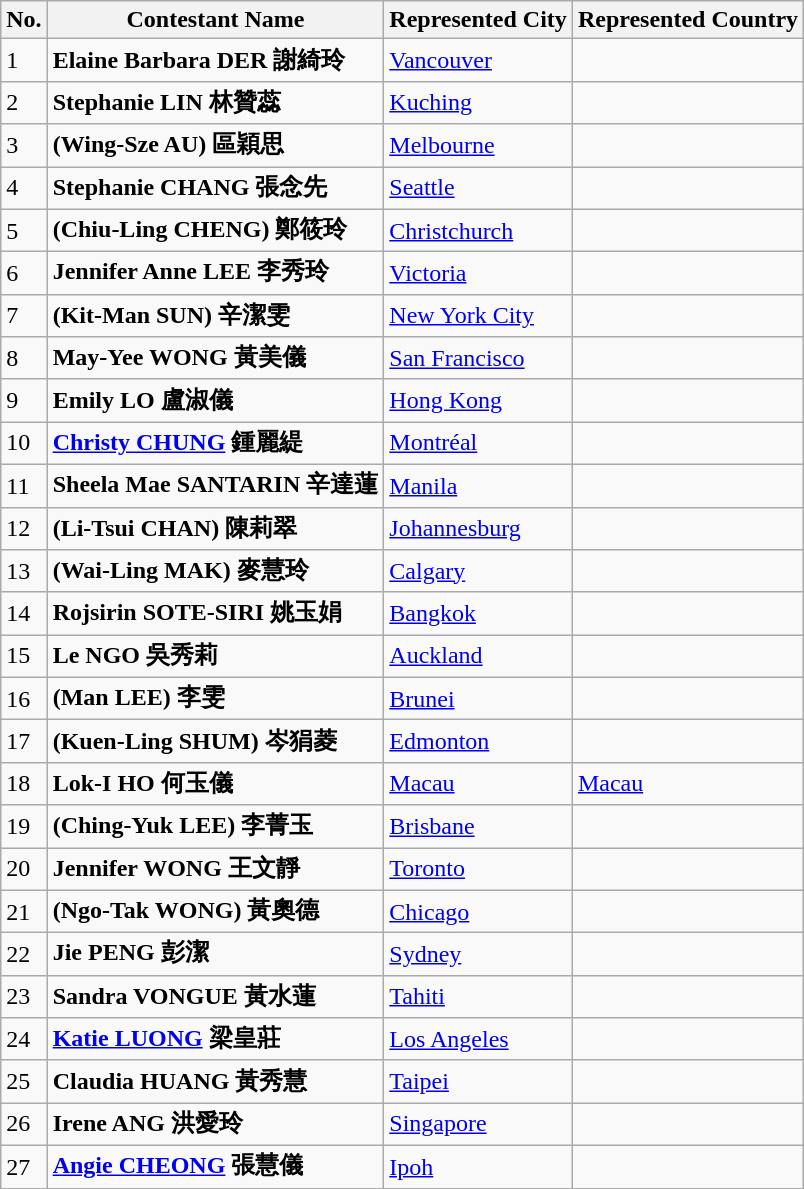<table class="sortable wikitable">
<tr>
<th>No.</th>
<th>Contestant Name</th>
<th>Represented City</th>
<th>Represented Country</th>
</tr>
<tr>
<td>1</td>
<td><strong>Elaine Barbara DER 謝綺玲</strong></td>
<td><a href='#'>Vancouver</a></td>
<td></td>
</tr>
<tr>
<td>2</td>
<td><strong>Stephanie LIN 林贊蕊</strong></td>
<td><a href='#'>Kuching</a></td>
<td></td>
</tr>
<tr>
<td>3</td>
<td><strong>(Wing-Sze AU) 區穎思</strong></td>
<td><a href='#'>Melbourne</a></td>
<td></td>
</tr>
<tr>
<td>4</td>
<td><strong>Stephanie CHANG 張念先</strong></td>
<td><a href='#'>Seattle</a></td>
<td></td>
</tr>
<tr>
<td>5</td>
<td><strong>(Chiu-Ling CHENG) 鄭筱玲</strong></td>
<td><a href='#'>Christchurch</a></td>
<td></td>
</tr>
<tr>
<td>6</td>
<td Jennifer Anne Lee><strong>Jennifer Anne LEE 李秀玲</strong></td>
<td><a href='#'>Victoria</a></td>
<td></td>
</tr>
<tr>
<td>7</td>
<td><strong>(Kit-Man SUN) 辛潔雯</strong></td>
<td><a href='#'>New York City</a></td>
<td></td>
</tr>
<tr>
<td>8</td>
<td><strong>May-Yee WONG 黃美儀</strong></td>
<td><a href='#'>San Francisco</a></td>
<td></td>
</tr>
<tr>
<td>9</td>
<td><strong>Emily LO 盧淑儀</strong></td>
<td><a href='#'>Hong Kong</a></td>
<td></td>
</tr>
<tr>
<td>10</td>
<td><strong><a href='#'>Christy CHUNG</a> 鍾麗緹</strong></td>
<td><a href='#'>Montréal</a></td>
<td></td>
</tr>
<tr>
<td>11</td>
<td><strong>Sheela Mae SANTARIN 辛達蓮</strong></td>
<td><a href='#'>Manila</a></td>
<td></td>
</tr>
<tr>
<td>12</td>
<td><strong>(Li-Tsui CHAN) 陳莉翠</strong></td>
<td><a href='#'>Johannesburg</a></td>
<td></td>
</tr>
<tr>
<td>13</td>
<td><strong>(Wai-Ling MAK) 麥慧玲</strong></td>
<td><a href='#'>Calgary</a></td>
<td></td>
</tr>
<tr>
<td>14</td>
<td><strong>Rojsirin SOTE-SIRI 姚玉娟</strong></td>
<td><a href='#'>Bangkok</a></td>
<td></td>
</tr>
<tr>
<td>15</td>
<td><strong>Le NGO 吳秀莉</strong></td>
<td><a href='#'>Auckland</a></td>
<td></td>
</tr>
<tr>
<td>16</td>
<td><strong>(Man LEE) 李雯</strong></td>
<td><a href='#'>Brunei</a></td>
<td></td>
</tr>
<tr>
<td>17</td>
<td><strong>(Kuen-Ling SHUM) 岑狷菱</strong></td>
<td><a href='#'>Edmonton</a></td>
<td></td>
</tr>
<tr>
<td>18</td>
<td><strong>Lok-I HO 何玉儀</strong></td>
<td><a href='#'>Macau</a></td>
<td> <a href='#'>Macau</a></td>
</tr>
<tr>
<td>19</td>
<td><strong>(Ching-Yuk LEE) 李菁玉</strong></td>
<td><a href='#'>Brisbane</a></td>
<td></td>
</tr>
<tr>
<td>20</td>
<td><strong>Jennifer WONG 王文靜</strong></td>
<td><a href='#'>Toronto</a></td>
<td></td>
</tr>
<tr>
<td>21</td>
<td><strong>(Ngo-Tak WONG) 黃奧德</strong></td>
<td><a href='#'>Chicago</a></td>
<td></td>
</tr>
<tr>
<td>22</td>
<td><strong>Jie PENG 彭潔</strong></td>
<td><a href='#'>Sydney</a></td>
<td></td>
</tr>
<tr>
<td>23</td>
<td><strong>Sandra VONGUE 黃水蓮</strong></td>
<td><a href='#'>Tahiti</a></td>
<td></td>
</tr>
<tr>
<td>24</td>
<td><strong><a href='#'>Katie LUONG</a> 梁皇莊</strong></td>
<td><a href='#'>Los Angeles</a></td>
<td></td>
</tr>
<tr>
<td>25</td>
<td><strong>Claudia HUANG 黃秀慧</strong></td>
<td><a href='#'>Taipei</a></td>
<td></td>
</tr>
<tr>
<td>26</td>
<td><strong>Irene ANG 洪愛玲</strong></td>
<td><a href='#'>Singapore</a></td>
<td></td>
</tr>
<tr>
<td>27</td>
<td><strong><a href='#'>Angie CHEONG</a> 張慧儀</strong></td>
<td><a href='#'>Ipoh</a></td>
<td></td>
</tr>
</table>
